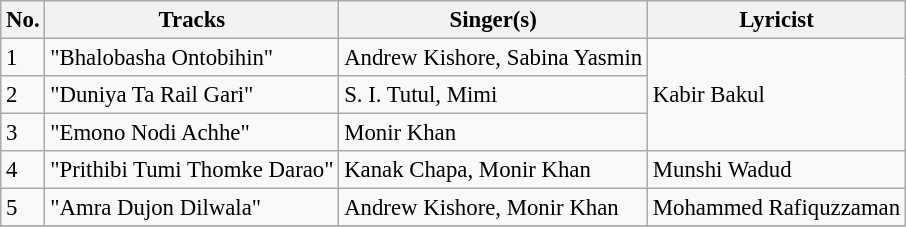<table class="wikitable" style="font-size:95%;">
<tr>
<th>No.</th>
<th>Tracks</th>
<th>Singer(s)</th>
<th>Lyricist</th>
</tr>
<tr>
<td>1</td>
<td>"Bhalobasha Ontobihin"</td>
<td>Andrew Kishore, Sabina Yasmin</td>
<td rowspan=3>Kabir Bakul</td>
</tr>
<tr>
<td>2</td>
<td>"Duniya Ta Rail Gari"</td>
<td>S. I. Tutul, Mimi</td>
</tr>
<tr>
<td>3</td>
<td>"Emono Nodi Achhe"</td>
<td>Monir Khan</td>
</tr>
<tr>
<td>4</td>
<td>"Prithibi Tumi Thomke Darao"</td>
<td>Kanak Chapa, Monir Khan</td>
<td>Munshi Wadud</td>
</tr>
<tr>
<td>5</td>
<td>"Amra Dujon Dilwala"</td>
<td>Andrew Kishore, Monir Khan</td>
<td>Mohammed Rafiquzzaman</td>
</tr>
<tr>
</tr>
</table>
